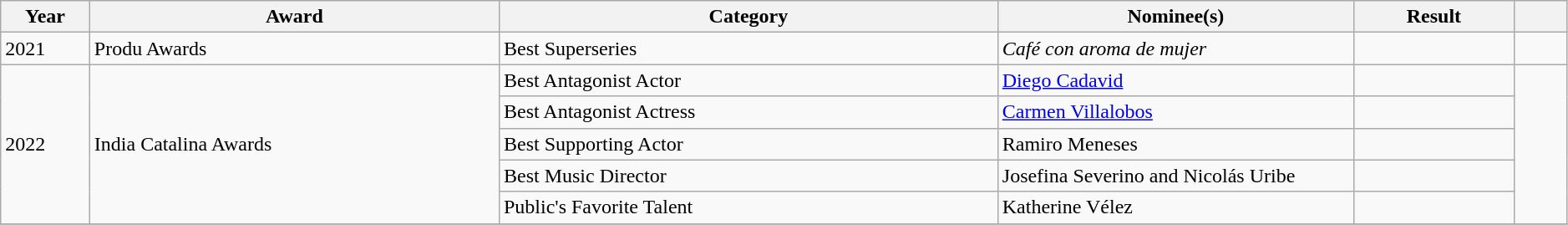<table class="wikitable sortable" style="width:99%;">
<tr>
<th style="width:5%;">Year</th>
<th style="width:23%;">Award</th>
<th style="width:28%;">Category</th>
<th style="width:20%;">Nominee(s)</th>
<th style="width:9%;">Result</th>
<th style="width:3%;" class="unsortable"></th>
</tr>
<tr>
<td>2021</td>
<td>Produ Awards</td>
<td>Best Superseries</td>
<td><em>Café con aroma de mujer</em></td>
<td></td>
<td></td>
</tr>
<tr>
<td rowspan="5">2022</td>
<td rowspan="5">India Catalina Awards</td>
<td>Best Antagonist Actor</td>
<td><a href='#'>Diego Cadavid</a></td>
<td></td>
<td rowspan="5"></td>
</tr>
<tr>
<td>Best Antagonist Actress</td>
<td><a href='#'>Carmen Villalobos</a></td>
<td></td>
</tr>
<tr>
<td>Best Supporting Actor</td>
<td>Ramiro Meneses</td>
<td></td>
</tr>
<tr>
<td>Best Music Director</td>
<td>Josefina Severino and Nicolás Uribe</td>
<td></td>
</tr>
<tr>
<td>Public's Favorite Talent</td>
<td>Katherine Vélez</td>
<td></td>
</tr>
<tr>
</tr>
</table>
